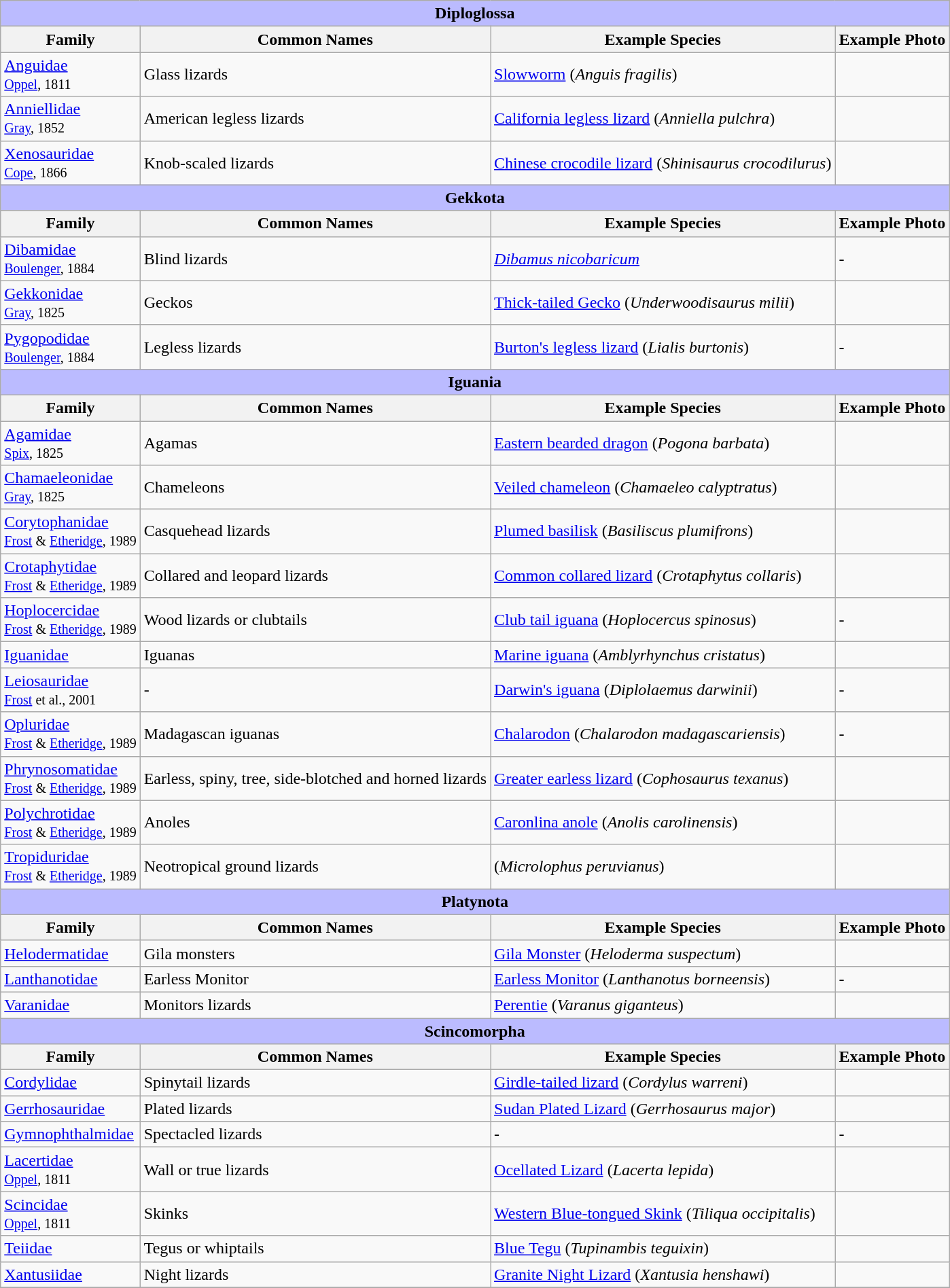<table class="wikitable">
<tr>
<td colspan="100%" align="center" bgcolor="#BBBBFF"><strong>Diploglossa</strong></td>
</tr>
<tr>
<th>Family</th>
<th>Common Names</th>
<th>Example Species</th>
<th>Example Photo</th>
</tr>
<tr>
<td><a href='#'>Anguidae</a><br><small><a href='#'>Oppel</a>, 1811</small></td>
<td>Glass lizards</td>
<td><a href='#'>Slowworm</a> (<em>Anguis fragilis</em>)</td>
<td></td>
</tr>
<tr>
<td><a href='#'>Anniellidae</a><br><small><a href='#'>Gray</a>, 1852</small></td>
<td>American legless lizards</td>
<td><a href='#'>California legless lizard</a> (<em>Anniella pulchra</em>)</td>
<td></td>
</tr>
<tr>
<td><a href='#'>Xenosauridae</a><br><small><a href='#'>Cope</a>, 1866</small></td>
<td>Knob-scaled lizards</td>
<td><a href='#'>Chinese crocodile lizard</a> (<em>Shinisaurus crocodilurus</em>)</td>
<td></td>
</tr>
<tr>
<td colspan="100%" align="center" bgcolor="#BBBBFF"><strong>Gekkota</strong></td>
</tr>
<tr>
<th>Family</th>
<th>Common Names</th>
<th>Example Species</th>
<th>Example Photo</th>
</tr>
<tr>
<td><a href='#'>Dibamidae</a><br><small><a href='#'>Boulenger</a>, 1884</small></td>
<td>Blind lizards</td>
<td><em><a href='#'>Dibamus nicobaricum</a></em></td>
<td>-</td>
</tr>
<tr>
<td><a href='#'>Gekkonidae</a><br><small><a href='#'>Gray</a>, 1825</small></td>
<td>Geckos</td>
<td><a href='#'>Thick-tailed Gecko</a> (<em>Underwoodisaurus milii</em>)</td>
<td></td>
</tr>
<tr>
<td><a href='#'>Pygopodidae</a><br><small><a href='#'>Boulenger</a>, 1884</small></td>
<td>Legless lizards</td>
<td><a href='#'>Burton's legless lizard</a> (<em>Lialis burtonis</em>)</td>
<td>-</td>
</tr>
<tr>
<td colspan="100%" align="center" bgcolor="#BBBBFF"><strong>Iguania</strong></td>
</tr>
<tr>
<th>Family</th>
<th>Common Names</th>
<th>Example Species</th>
<th>Example Photo</th>
</tr>
<tr>
<td><a href='#'>Agamidae</a><br><small><a href='#'>Spix</a>, 1825</small></td>
<td>Agamas</td>
<td><a href='#'>Eastern bearded dragon</a> (<em>Pogona barbata</em>)</td>
<td></td>
</tr>
<tr>
<td><a href='#'>Chamaeleonidae</a><br><small><a href='#'>Gray</a>, 1825</small></td>
<td>Chameleons</td>
<td><a href='#'>Veiled chameleon</a> (<em>Chamaeleo calyptratus</em>)</td>
<td></td>
</tr>
<tr>
<td><a href='#'>Corytophanidae</a><br><small><a href='#'>Frost</a> & <a href='#'>Etheridge</a>, 1989</small></td>
<td>Casquehead lizards</td>
<td><a href='#'>Plumed basilisk</a> (<em>Basiliscus plumifrons</em>)</td>
<td></td>
</tr>
<tr>
<td><a href='#'>Crotaphytidae</a><br><small><a href='#'>Frost</a> & <a href='#'>Etheridge</a>, 1989</small></td>
<td>Collared and leopard lizards</td>
<td><a href='#'>Common collared lizard</a> (<em>Crotaphytus collaris</em>)</td>
<td></td>
</tr>
<tr>
<td><a href='#'>Hoplocercidae</a><br><small><a href='#'>Frost</a> & <a href='#'>Etheridge</a>, 1989</small></td>
<td>Wood lizards or clubtails</td>
<td><a href='#'>Club tail iguana</a> (<em>Hoplocercus spinosus</em>)</td>
<td>-</td>
</tr>
<tr>
<td><a href='#'>Iguanidae</a></td>
<td>Iguanas</td>
<td><a href='#'>Marine iguana</a> (<em>Amblyrhynchus cristatus</em>)</td>
<td></td>
</tr>
<tr>
<td><a href='#'>Leiosauridae</a><br><small><a href='#'>Frost</a> et al., 2001</small></td>
<td>-</td>
<td><a href='#'>Darwin's iguana</a> (<em>Diplolaemus darwinii</em>)</td>
<td>-</td>
</tr>
<tr>
<td><a href='#'>Opluridae</a><br><small><a href='#'>Frost</a> & <a href='#'>Etheridge</a>, 1989</small></td>
<td>Madagascan iguanas</td>
<td><a href='#'>Chalarodon</a> (<em>Chalarodon madagascariensis</em>)</td>
<td>-</td>
</tr>
<tr>
<td><a href='#'>Phrynosomatidae</a><br><small><a href='#'>Frost</a> & <a href='#'>Etheridge</a>, 1989</small></td>
<td>Earless, spiny, tree, side-blotched and horned lizards</td>
<td><a href='#'>Greater earless lizard</a> (<em>Cophosaurus texanus</em>)</td>
<td></td>
</tr>
<tr>
<td><a href='#'>Polychrotidae</a><br><small><a href='#'>Frost</a> & <a href='#'>Etheridge</a>, 1989</small></td>
<td>Anoles</td>
<td><a href='#'>Caronlina anole</a> (<em>Anolis carolinensis</em>)</td>
<td></td>
</tr>
<tr>
<td><a href='#'>Tropiduridae</a><br><small><a href='#'>Frost</a> & <a href='#'>Etheridge</a>, 1989</small></td>
<td>Neotropical ground lizards</td>
<td>(<em>Microlophus peruvianus</em>)</td>
<td></td>
</tr>
<tr>
<td colspan="100%" align="center" bgcolor="#BBBBFF"><strong>Platynota</strong></td>
</tr>
<tr>
<th>Family</th>
<th>Common Names</th>
<th>Example Species</th>
<th>Example Photo</th>
</tr>
<tr>
<td><a href='#'>Helodermatidae</a></td>
<td>Gila monsters</td>
<td><a href='#'>Gila Monster</a> (<em>Heloderma suspectum</em>)</td>
<td></td>
</tr>
<tr>
<td><a href='#'>Lanthanotidae</a></td>
<td>Earless Monitor</td>
<td><a href='#'>Earless Monitor</a> (<em>Lanthanotus borneensis</em>)</td>
<td>-</td>
</tr>
<tr>
<td><a href='#'>Varanidae</a></td>
<td>Monitors lizards</td>
<td><a href='#'>Perentie</a> (<em>Varanus giganteus</em>)</td>
<td></td>
</tr>
<tr>
<td colspan="100%" align="center" bgcolor="#BBBBFF"><strong>Scincomorpha</strong></td>
</tr>
<tr>
<th>Family</th>
<th>Common Names</th>
<th>Example Species</th>
<th>Example Photo</th>
</tr>
<tr>
<td><a href='#'>Cordylidae</a></td>
<td>Spinytail lizards</td>
<td><a href='#'>Girdle-tailed lizard</a> (<em>Cordylus warreni</em>)</td>
<td></td>
</tr>
<tr>
<td><a href='#'>Gerrhosauridae</a></td>
<td>Plated lizards</td>
<td><a href='#'>Sudan Plated Lizard</a> (<em>Gerrhosaurus major</em>)</td>
<td></td>
</tr>
<tr>
<td><a href='#'>Gymnophthalmidae</a></td>
<td>Spectacled lizards</td>
<td>-</td>
<td>-</td>
</tr>
<tr>
<td><a href='#'>Lacertidae</a><br><small><a href='#'>Oppel</a>, 1811</small></td>
<td>Wall or true lizards</td>
<td><a href='#'>Ocellated Lizard</a> (<em>Lacerta lepida</em>)</td>
<td></td>
</tr>
<tr>
<td><a href='#'>Scincidae</a><br><small><a href='#'>Oppel</a>, 1811</small></td>
<td>Skinks</td>
<td><a href='#'>Western Blue-tongued Skink</a> (<em>Tiliqua occipitalis</em>)</td>
<td></td>
</tr>
<tr>
<td><a href='#'>Teiidae</a></td>
<td>Tegus or whiptails</td>
<td><a href='#'>Blue Tegu</a> (<em>Tupinambis teguixin</em>)</td>
<td></td>
</tr>
<tr>
<td><a href='#'>Xantusiidae</a></td>
<td>Night lizards</td>
<td><a href='#'>Granite Night Lizard</a> (<em>Xantusia henshawi</em>)</td>
<td></td>
</tr>
<tr>
</tr>
</table>
